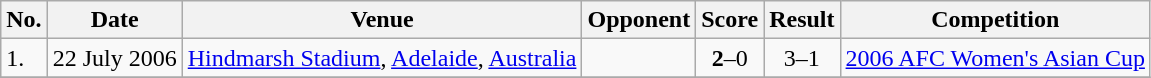<table class="wikitable">
<tr>
<th>No.</th>
<th>Date</th>
<th>Venue</th>
<th>Opponent</th>
<th>Score</th>
<th>Result</th>
<th>Competition</th>
</tr>
<tr>
<td>1.</td>
<td>22 July 2006</td>
<td><a href='#'>Hindmarsh Stadium</a>, <a href='#'>Adelaide</a>, <a href='#'>Australia</a></td>
<td></td>
<td align=center><strong>2</strong>–0</td>
<td align=center>3–1</td>
<td><a href='#'>2006 AFC Women's Asian Cup</a></td>
</tr>
<tr>
</tr>
</table>
